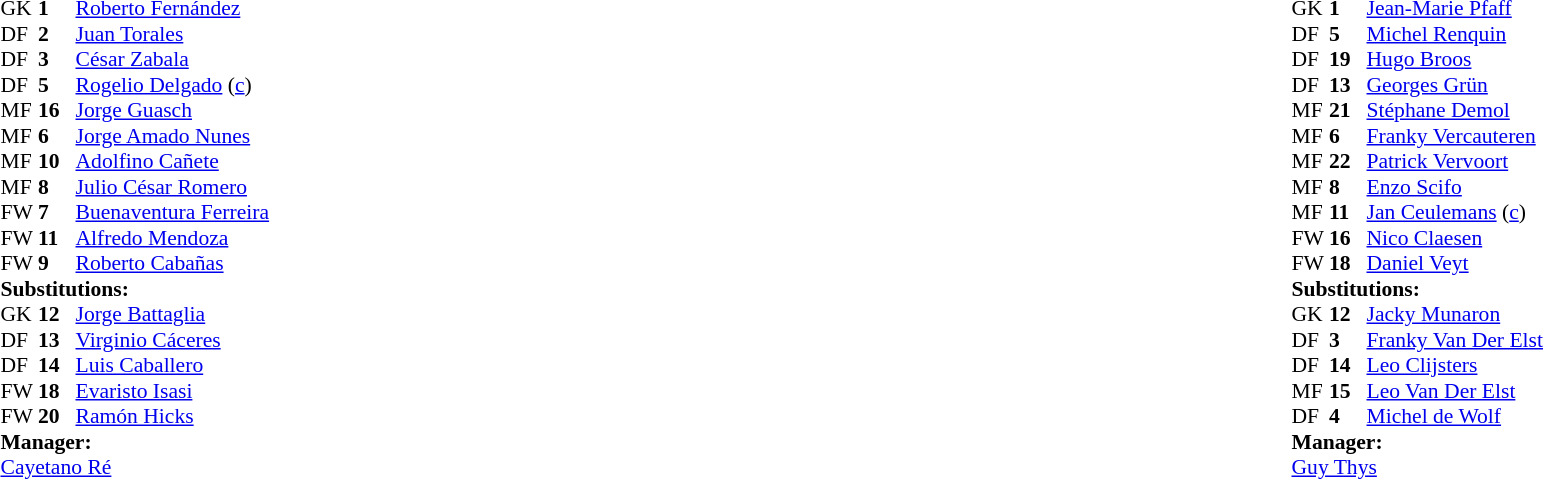<table width="100%">
<tr>
<td valign="top" width="50%"><br><table style="font-size: 90%" cellspacing="0" cellpadding="0">
<tr>
<th width="25"></th>
<th width="25"></th>
</tr>
<tr>
<td>GK</td>
<td><strong>1</strong></td>
<td><a href='#'>Roberto Fernández</a></td>
</tr>
<tr>
<td>DF</td>
<td><strong>2</strong></td>
<td><a href='#'>Juan Torales</a></td>
</tr>
<tr>
<td>DF</td>
<td><strong>3</strong></td>
<td><a href='#'>César Zabala</a></td>
</tr>
<tr>
<td>DF</td>
<td><strong>5</strong></td>
<td><a href='#'>Rogelio Delgado</a> (<a href='#'>c</a>)</td>
</tr>
<tr>
<td>MF</td>
<td><strong>16</strong></td>
<td><a href='#'>Jorge Guasch</a></td>
</tr>
<tr>
<td>MF</td>
<td><strong>6</strong></td>
<td><a href='#'>Jorge Amado Nunes</a></td>
</tr>
<tr>
<td>MF</td>
<td><strong>10</strong></td>
<td><a href='#'>Adolfino Cañete</a></td>
</tr>
<tr>
<td>MF</td>
<td><strong>8</strong></td>
<td><a href='#'>Julio César Romero</a></td>
<td></td>
</tr>
<tr>
<td>FW</td>
<td><strong>7</strong></td>
<td><a href='#'>Buenaventura Ferreira</a></td>
</tr>
<tr>
<td>FW</td>
<td><strong>11</strong></td>
<td><a href='#'>Alfredo Mendoza</a></td>
<td></td>
<td></td>
</tr>
<tr>
<td>FW</td>
<td><strong>9</strong></td>
<td><a href='#'>Roberto Cabañas</a></td>
</tr>
<tr>
<td colspan=3><strong>Substitutions:</strong></td>
</tr>
<tr>
<td>GK</td>
<td><strong>12</strong></td>
<td><a href='#'>Jorge Battaglia</a></td>
<td></td>
<td></td>
</tr>
<tr>
<td>DF</td>
<td><strong>13</strong></td>
<td><a href='#'>Virginio Cáceres</a></td>
<td></td>
<td></td>
</tr>
<tr>
<td>DF</td>
<td><strong>14</strong></td>
<td><a href='#'>Luis Caballero</a></td>
<td></td>
<td></td>
</tr>
<tr>
<td>FW</td>
<td><strong>18</strong></td>
<td><a href='#'>Evaristo Isasi</a></td>
<td></td>
<td></td>
</tr>
<tr>
<td>FW</td>
<td><strong>20</strong></td>
<td><a href='#'>Ramón Hicks</a></td>
<td></td>
<td></td>
</tr>
<tr>
<td colspan=3><strong>Manager:</strong></td>
</tr>
<tr>
<td colspan=3> <a href='#'>Cayetano Ré</a></td>
</tr>
</table>
</td>
<td valign="top" width="50%"><br><table style="font-size: 90%" cellspacing="0" cellpadding="0" align="center">
<tr>
<th width=25></th>
<th width=25></th>
</tr>
<tr>
<td>GK</td>
<td><strong>1</strong></td>
<td><a href='#'>Jean-Marie Pfaff</a></td>
</tr>
<tr>
<td>DF</td>
<td><strong>5</strong></td>
<td><a href='#'>Michel Renquin</a></td>
</tr>
<tr>
<td>DF</td>
<td><strong>19</strong></td>
<td><a href='#'>Hugo Broos</a></td>
</tr>
<tr>
<td>DF</td>
<td><strong>13</strong></td>
<td><a href='#'>Georges Grün</a></td>
<td></td>
<td></td>
</tr>
<tr>
<td>MF</td>
<td><strong>21</strong></td>
<td><a href='#'>Stéphane Demol</a></td>
</tr>
<tr>
<td>MF</td>
<td><strong>6</strong></td>
<td><a href='#'>Franky Vercauteren</a></td>
</tr>
<tr>
<td>MF</td>
<td><strong>22</strong></td>
<td><a href='#'>Patrick Vervoort</a></td>
</tr>
<tr>
<td>MF</td>
<td><strong>8</strong></td>
<td><a href='#'>Enzo Scifo</a></td>
</tr>
<tr>
<td>MF</td>
<td><strong>11</strong></td>
<td><a href='#'>Jan Ceulemans</a> (<a href='#'>c</a>)</td>
<td></td>
</tr>
<tr>
<td>FW</td>
<td><strong>16</strong></td>
<td><a href='#'>Nico Claesen</a></td>
</tr>
<tr>
<td>FW</td>
<td><strong>18</strong></td>
<td><a href='#'>Daniel Veyt</a></td>
</tr>
<tr>
<td colspan=3><strong>Substitutions:</strong></td>
</tr>
<tr>
<td>GK</td>
<td><strong>12</strong></td>
<td><a href='#'>Jacky Munaron</a></td>
<td></td>
<td></td>
</tr>
<tr>
<td>DF</td>
<td><strong>3</strong></td>
<td><a href='#'>Franky Van Der Elst</a></td>
</tr>
<tr>
<td>DF</td>
<td><strong>14</strong></td>
<td><a href='#'>Leo Clijsters</a></td>
<td></td>
<td></td>
</tr>
<tr>
<td>MF</td>
<td><strong>15</strong></td>
<td><a href='#'>Leo Van Der Elst</a></td>
<td></td>
<td></td>
<td></td>
<td></td>
</tr>
<tr>
<td>DF</td>
<td><strong>4</strong></td>
<td><a href='#'>Michel de Wolf</a></td>
<td></td>
<td></td>
</tr>
<tr>
<td colspan=3><strong>Manager:</strong></td>
</tr>
<tr>
<td colspan=3> <a href='#'>Guy Thys</a></td>
</tr>
</table>
</td>
</tr>
</table>
